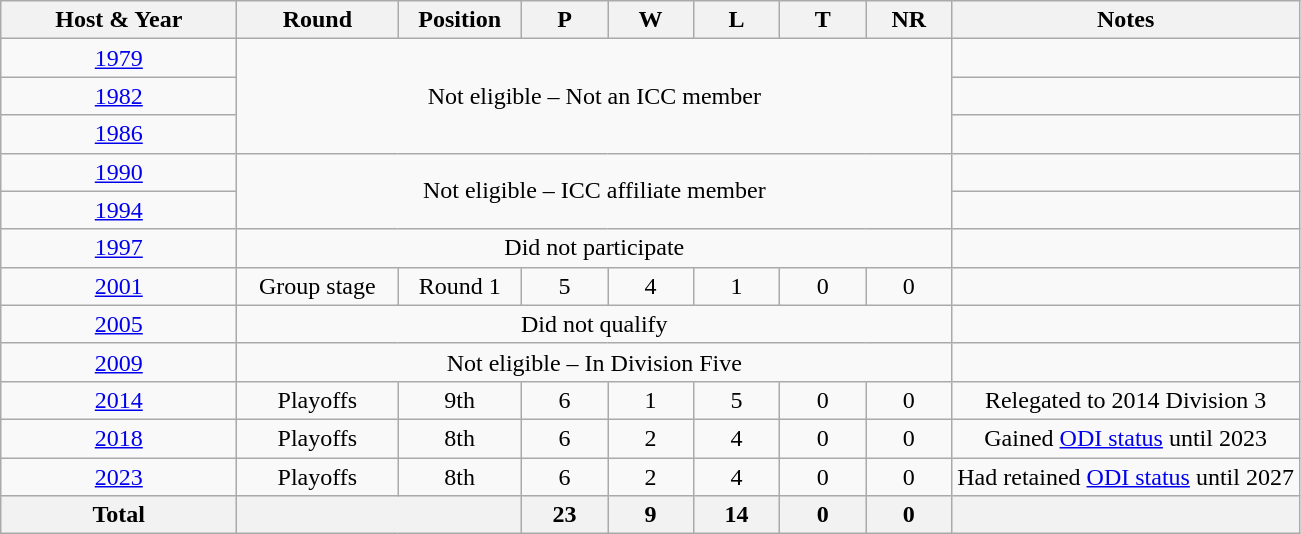<table class="wikitable" style="text-align: center;">
<tr>
<th width=150>Host & Year</th>
<th width=100>Round</th>
<th width=75>Position</th>
<th width=50>P</th>
<th width=50>W</th>
<th width=50>L</th>
<th width=50>T</th>
<th width=50>NR</th>
<th>Notes</th>
</tr>
<tr>
<td> <a href='#'>1979</a></td>
<td colspan="7" rowspan="3">Not eligible – Not an ICC member</td>
<td></td>
</tr>
<tr>
<td> <a href='#'>1982</a></td>
<td></td>
</tr>
<tr>
<td> <a href='#'>1986</a></td>
<td></td>
</tr>
<tr>
<td> <a href='#'>1990</a></td>
<td colspan="7" rowspan="2">Not eligible – ICC affiliate member</td>
<td></td>
</tr>
<tr>
<td> <a href='#'>1994</a></td>
<td></td>
</tr>
<tr>
<td> <a href='#'>1997</a></td>
<td colspan="7">Did not participate</td>
<td></td>
</tr>
<tr>
<td> <a href='#'>2001</a></td>
<td>Group stage</td>
<td>Round 1</td>
<td>5</td>
<td>4</td>
<td>1</td>
<td>0</td>
<td>0</td>
<td></td>
</tr>
<tr>
<td> <a href='#'>2005</a></td>
<td colspan="7">Did not qualify</td>
<td></td>
</tr>
<tr>
<td> <a href='#'>2009</a></td>
<td colspan="7">Not eligible – In Division Five</td>
<td></td>
</tr>
<tr>
<td> <a href='#'>2014</a></td>
<td>Playoffs</td>
<td>9th</td>
<td>6</td>
<td>1</td>
<td>5</td>
<td>0</td>
<td>0</td>
<td>Relegated to 2014 Division 3</td>
</tr>
<tr>
<td> <a href='#'>2018</a></td>
<td>Playoffs</td>
<td>8th</td>
<td>6</td>
<td>2</td>
<td>4</td>
<td>0</td>
<td>0</td>
<td>Gained <a href='#'>ODI status</a> until 2023</td>
</tr>
<tr>
<td> <a href='#'>2023</a></td>
<td>Playoffs</td>
<td>8th</td>
<td>6</td>
<td>2</td>
<td>4</td>
<td>0</td>
<td>0</td>
<td>Had retained <a href='#'>ODI status</a> until 2027</td>
</tr>
<tr>
<th>Total</th>
<th colspan="2"></th>
<th>23</th>
<th>9</th>
<th>14</th>
<th>0</th>
<th>0</th>
<th></th>
</tr>
</table>
